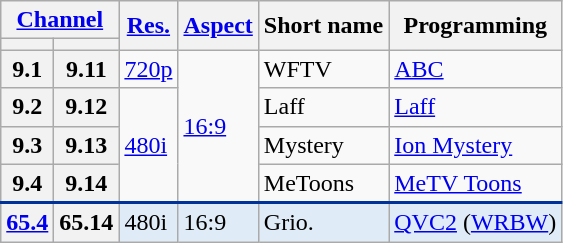<table class="wikitable">
<tr>
<th scope = "col" colspan="2"><a href='#'>Channel</a></th>
<th scope = "col" rowspan="2"><a href='#'>Res.</a></th>
<th scope = "col" rowspan="2"><a href='#'>Aspect</a></th>
<th scope = "col" rowspan="2">Short name</th>
<th scope = "col" rowspan="2">Programming</th>
</tr>
<tr>
<th scope = "col"></th>
<th></th>
</tr>
<tr>
<th scope = "row">9.1</th>
<th>9.11</th>
<td><a href='#'>720p</a></td>
<td rowspan=4><a href='#'>16:9</a></td>
<td>WFTV</td>
<td><a href='#'>ABC</a></td>
</tr>
<tr>
<th scope = "row">9.2</th>
<th>9.12</th>
<td rowspan=3><a href='#'>480i</a></td>
<td>Laff</td>
<td><a href='#'>Laff</a></td>
</tr>
<tr>
<th scope = "row">9.3</th>
<th>9.13</th>
<td>Mystery</td>
<td><a href='#'>Ion Mystery</a></td>
</tr>
<tr>
<th scope = "row">9.4</th>
<th>9.14</th>
<td>MeToons</td>
<td><a href='#'>MeTV Toons</a></td>
</tr>
<tr style="background-color:#DFEBF6; border-top: 2px solid #003399;">
<th scope = "row"><a href='#'>65.4</a></th>
<th>65.14</th>
<td>480i</td>
<td>16:9</td>
<td>Grio.</td>
<td><a href='#'>QVC2</a> (<a href='#'>WRBW</a>)</td>
</tr>
</table>
